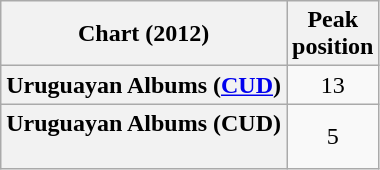<table class="wikitable sortable plainrowheaders" style="text-align:center;">
<tr>
<th scope="col">Chart (2012)</th>
<th scope="col">Peak<br>position</th>
</tr>
<tr>
<th scope="row">Uruguayan Albums (<a href='#'>CUD</a>)</th>
<td>13</td>
</tr>
<tr>
<th scope="row">Uruguayan Albums (CUD) <br><br></th>
<td>5</td>
</tr>
</table>
